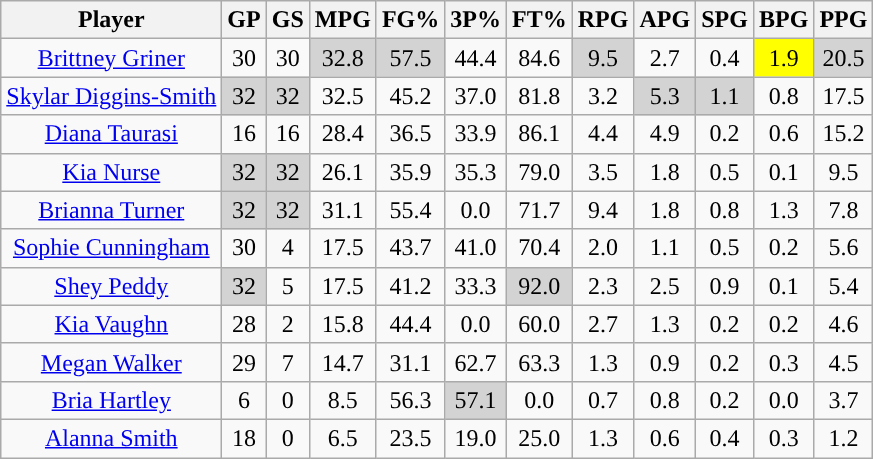<table class="wikitable sortable" style="text-align:center;">
<tr>
<th>Player</th>
<th>GP</th>
<th>GS</th>
<th>MPG</th>
<th>FG%</th>
<th>3P%</th>
<th>FT%</th>
<th>RPG</th>
<th>APG</th>
<th>SPG</th>
<th>BPG</th>
<th>PPG</th>
</tr>
<tr>
<td><a href='#'>Brittney Griner</a></td>
<td>30</td>
<td>30</td>
<td style="background:#D3D3D3;">32.8</td>
<td style="background:#D3D3D3;">57.5</td>
<td>44.4</td>
<td>84.6</td>
<td style="background:#D3D3D3;">9.5</td>
<td>2.7</td>
<td>0.4</td>
<td style="background:yellow;">1.9</td>
<td style="background:#D3D3D3;">20.5</td>
</tr>
<tr>
<td><a href='#'>Skylar Diggins-Smith</a></td>
<td style="background:#D3D3D3;">32</td>
<td style="background:#D3D3D3;">32</td>
<td>32.5</td>
<td>45.2</td>
<td>37.0</td>
<td>81.8</td>
<td>3.2</td>
<td style="background:#D3D3D3;">5.3</td>
<td style="background:#D3D3D3;">1.1</td>
<td>0.8</td>
<td>17.5</td>
</tr>
<tr>
<td><a href='#'>Diana Taurasi</a></td>
<td>16</td>
<td>16</td>
<td>28.4</td>
<td>36.5</td>
<td>33.9</td>
<td>86.1</td>
<td>4.4</td>
<td>4.9</td>
<td>0.2</td>
<td>0.6</td>
<td>15.2</td>
</tr>
<tr>
<td><a href='#'>Kia Nurse</a></td>
<td style="background:#D3D3D3;">32</td>
<td style="background:#D3D3D3;">32</td>
<td>26.1</td>
<td>35.9</td>
<td>35.3</td>
<td>79.0</td>
<td>3.5</td>
<td>1.8</td>
<td>0.5</td>
<td>0.1</td>
<td>9.5</td>
</tr>
<tr>
<td><a href='#'>Brianna Turner</a></td>
<td style="background:#D3D3D3;">32</td>
<td style="background:#D3D3D3;">32</td>
<td>31.1</td>
<td>55.4</td>
<td>0.0</td>
<td>71.7</td>
<td>9.4</td>
<td>1.8</td>
<td>0.8</td>
<td>1.3</td>
<td>7.8</td>
</tr>
<tr>
<td><a href='#'>Sophie Cunningham</a></td>
<td>30</td>
<td>4</td>
<td>17.5</td>
<td>43.7</td>
<td>41.0</td>
<td>70.4</td>
<td>2.0</td>
<td>1.1</td>
<td>0.5</td>
<td>0.2</td>
<td>5.6</td>
</tr>
<tr>
<td><a href='#'>Shey Peddy</a></td>
<td style="background:#D3D3D3;">32</td>
<td>5</td>
<td>17.5</td>
<td>41.2</td>
<td>33.3</td>
<td style="background:#D3D3D3;">92.0</td>
<td>2.3</td>
<td>2.5</td>
<td>0.9</td>
<td>0.1</td>
<td>5.4</td>
</tr>
<tr>
<td><a href='#'>Kia Vaughn</a></td>
<td>28</td>
<td>2</td>
<td>15.8</td>
<td>44.4</td>
<td>0.0</td>
<td>60.0</td>
<td>2.7</td>
<td>1.3</td>
<td>0.2</td>
<td>0.2</td>
<td>4.6</td>
</tr>
<tr>
<td><a href='#'>Megan Walker</a></td>
<td>29</td>
<td>7</td>
<td>14.7</td>
<td>31.1</td>
<td>62.7</td>
<td>63.3</td>
<td>1.3</td>
<td>0.9</td>
<td>0.2</td>
<td>0.3</td>
<td>4.5</td>
</tr>
<tr>
<td><a href='#'>Bria Hartley</a></td>
<td>6</td>
<td>0</td>
<td>8.5</td>
<td>56.3</td>
<td style="background:#D3D3D3;">57.1</td>
<td>0.0</td>
<td>0.7</td>
<td>0.8</td>
<td>0.2</td>
<td>0.0</td>
<td>3.7</td>
</tr>
<tr>
<td><a href='#'>Alanna Smith</a></td>
<td>18</td>
<td>0</td>
<td>6.5</td>
<td>23.5</td>
<td>19.0</td>
<td>25.0</td>
<td>1.3</td>
<td>0.6</td>
<td>0.4</td>
<td>0.3</td>
<td>1.2</td>
</tr>
</table>
